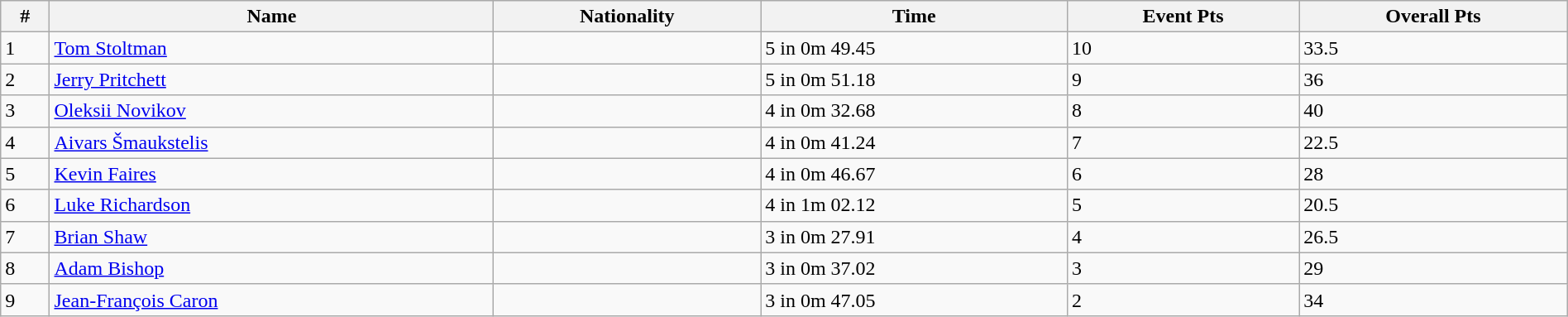<table class="wikitable sortable" style="display: inline-table;width: 100%;">
<tr>
<th>#</th>
<th>Name</th>
<th>Nationality</th>
<th>Time</th>
<th>Event Pts</th>
<th>Overall Pts</th>
</tr>
<tr>
<td>1</td>
<td><a href='#'>Tom Stoltman</a></td>
<td></td>
<td>5 in 0m 49.45</td>
<td>10</td>
<td>33.5</td>
</tr>
<tr>
<td>2</td>
<td><a href='#'>Jerry Pritchett</a></td>
<td></td>
<td>5 in 0m 51.18</td>
<td>9</td>
<td>36</td>
</tr>
<tr>
<td>3</td>
<td><a href='#'>Oleksii Novikov</a></td>
<td></td>
<td>4 in 0m 32.68</td>
<td>8</td>
<td>40</td>
</tr>
<tr>
<td>4</td>
<td><a href='#'>Aivars Šmaukstelis</a></td>
<td></td>
<td>4 in 0m 41.24</td>
<td>7</td>
<td>22.5</td>
</tr>
<tr>
<td>5</td>
<td><a href='#'>Kevin Faires</a></td>
<td></td>
<td>4 in 0m 46.67</td>
<td>6</td>
<td>28</td>
</tr>
<tr>
<td>6</td>
<td><a href='#'>Luke Richardson</a></td>
<td></td>
<td>4 in 1m 02.12</td>
<td>5</td>
<td>20.5</td>
</tr>
<tr>
<td>7</td>
<td><a href='#'>Brian Shaw</a></td>
<td></td>
<td>3 in 0m 27.91</td>
<td>4</td>
<td>26.5</td>
</tr>
<tr>
<td>8</td>
<td><a href='#'>Adam Bishop</a></td>
<td></td>
<td>3 in 0m 37.02</td>
<td>3</td>
<td>29</td>
</tr>
<tr>
<td>9</td>
<td><a href='#'>Jean-François Caron</a></td>
<td></td>
<td>3 in 0m 47.05</td>
<td>2</td>
<td>34</td>
</tr>
</table>
